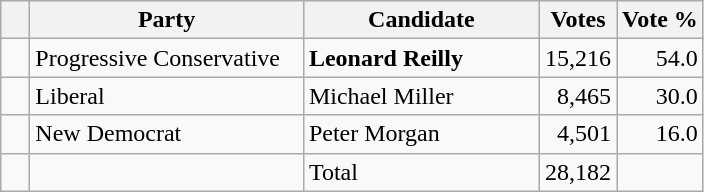<table class="wikitable">
<tr>
<th></th>
<th scope="col" width="175">Party</th>
<th scope="col" width="150">Candidate</th>
<th>Votes</th>
<th>Vote %</th>
</tr>
<tr>
<td>   </td>
<td>Progressive Conservative</td>
<td><strong>Leonard Reilly</strong></td>
<td align=right>15,216</td>
<td align=right>54.0</td>
</tr>
<tr |>
<td>   </td>
<td>Liberal</td>
<td>Michael Miller</td>
<td align=right>8,465</td>
<td align=right>30.0</td>
</tr>
<tr |>
<td>   </td>
<td>New Democrat</td>
<td>Peter Morgan</td>
<td align=right>4,501</td>
<td align=right>16.0</td>
</tr>
<tr |>
<td></td>
<td></td>
<td>Total</td>
<td align=right>28,182</td>
<td></td>
</tr>
</table>
